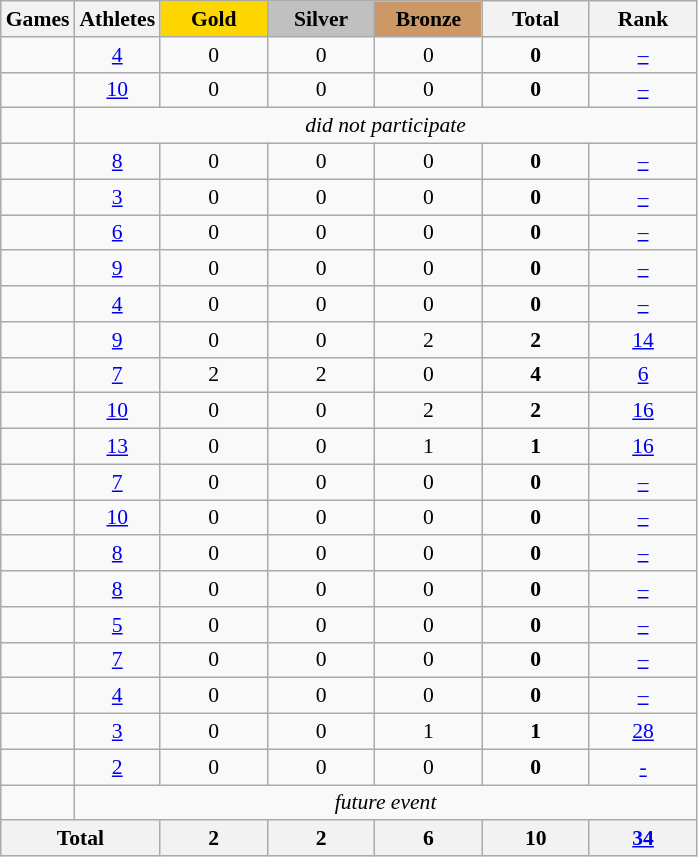<table class="wikitable" style="text-align:center; font-size:90%;">
<tr>
<th>Games</th>
<th>Athletes</th>
<td style="background:gold; width:4.5em; font-weight:bold;">Gold</td>
<td style="background:silver; width:4.5em; font-weight:bold;">Silver</td>
<td style="background:#cc9966; width:4.5em; font-weight:bold;">Bronze</td>
<th style="width:4.5em; font-weight:bold;">Total</th>
<th style="width:4.5em; font-weight:bold;">Rank</th>
</tr>
<tr>
<td align=left></td>
<td><a href='#'>4</a></td>
<td>0</td>
<td>0</td>
<td>0</td>
<td><strong>0</strong></td>
<td><a href='#'>–</a></td>
</tr>
<tr>
<td align=left></td>
<td><a href='#'>10</a></td>
<td>0</td>
<td>0</td>
<td>0</td>
<td><strong>0</strong></td>
<td><a href='#'>–</a></td>
</tr>
<tr>
<td align=left></td>
<td colspan=6><em>did not participate</em></td>
</tr>
<tr>
<td align=left></td>
<td><a href='#'>8</a></td>
<td>0</td>
<td>0</td>
<td>0</td>
<td><strong>0</strong></td>
<td><a href='#'>–</a></td>
</tr>
<tr>
<td align=left></td>
<td><a href='#'>3</a></td>
<td>0</td>
<td>0</td>
<td>0</td>
<td><strong>0</strong></td>
<td><a href='#'>–</a></td>
</tr>
<tr>
<td align=left></td>
<td><a href='#'>6</a></td>
<td>0</td>
<td>0</td>
<td>0</td>
<td><strong>0</strong></td>
<td><a href='#'>–</a></td>
</tr>
<tr>
<td align=left></td>
<td><a href='#'>9</a></td>
<td>0</td>
<td>0</td>
<td>0</td>
<td><strong>0</strong></td>
<td><a href='#'>–</a></td>
</tr>
<tr>
<td align=left></td>
<td><a href='#'>4</a></td>
<td>0</td>
<td>0</td>
<td>0</td>
<td><strong>0</strong></td>
<td><a href='#'>–</a></td>
</tr>
<tr>
<td align=left></td>
<td><a href='#'>9</a></td>
<td>0</td>
<td>0</td>
<td>2</td>
<td><strong>2</strong></td>
<td><a href='#'>14</a></td>
</tr>
<tr>
<td align=left></td>
<td><a href='#'>7</a></td>
<td>2</td>
<td>2</td>
<td>0</td>
<td><strong>4</strong></td>
<td><a href='#'>6</a></td>
</tr>
<tr>
<td align=left></td>
<td><a href='#'>10</a></td>
<td>0</td>
<td>0</td>
<td>2</td>
<td><strong>2</strong></td>
<td><a href='#'>16</a></td>
</tr>
<tr>
<td align=left></td>
<td><a href='#'>13</a></td>
<td>0</td>
<td>0</td>
<td>1</td>
<td><strong>1</strong></td>
<td><a href='#'>16</a></td>
</tr>
<tr>
<td align=left></td>
<td><a href='#'>7</a></td>
<td>0</td>
<td>0</td>
<td>0</td>
<td><strong>0</strong></td>
<td><a href='#'>–</a></td>
</tr>
<tr>
<td align=left></td>
<td><a href='#'>10</a></td>
<td>0</td>
<td>0</td>
<td>0</td>
<td><strong>0</strong></td>
<td><a href='#'>–</a></td>
</tr>
<tr>
<td align=left></td>
<td><a href='#'>8</a></td>
<td>0</td>
<td>0</td>
<td>0</td>
<td><strong>0</strong></td>
<td><a href='#'>–</a></td>
</tr>
<tr>
<td align=left></td>
<td><a href='#'>8</a></td>
<td>0</td>
<td>0</td>
<td>0</td>
<td><strong>0</strong></td>
<td><a href='#'>–</a></td>
</tr>
<tr>
<td align=left></td>
<td><a href='#'>5</a></td>
<td>0</td>
<td>0</td>
<td>0</td>
<td><strong>0</strong></td>
<td><a href='#'>–</a></td>
</tr>
<tr>
<td align=left></td>
<td><a href='#'>7</a></td>
<td>0</td>
<td>0</td>
<td>0</td>
<td><strong>0</strong></td>
<td><a href='#'>–</a></td>
</tr>
<tr>
<td align=left></td>
<td><a href='#'>4</a></td>
<td>0</td>
<td>0</td>
<td>0</td>
<td><strong>0</strong></td>
<td><a href='#'>–</a></td>
</tr>
<tr>
<td align=left></td>
<td><a href='#'>3</a></td>
<td>0</td>
<td>0</td>
<td>1</td>
<td><strong>1</strong></td>
<td><a href='#'>28</a></td>
</tr>
<tr>
<td align=left></td>
<td><a href='#'>2</a></td>
<td>0</td>
<td>0</td>
<td>0</td>
<td><strong>0</strong></td>
<td><a href='#'>-</a></td>
</tr>
<tr>
<td align=left></td>
<td colspan=6><em>future event</em></td>
</tr>
<tr>
<th colspan=2>Total</th>
<th>2</th>
<th>2</th>
<th>6</th>
<th>10</th>
<th><a href='#'>34</a></th>
</tr>
</table>
